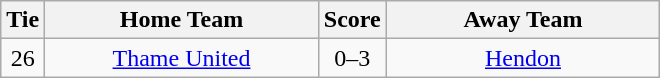<table class="wikitable" style="text-align:center;">
<tr>
<th width=20>Tie</th>
<th width=175>Home Team</th>
<th width=20>Score</th>
<th width=175>Away Team</th>
</tr>
<tr>
<td>26</td>
<td><a href='#'>Thame United</a></td>
<td>0–3</td>
<td><a href='#'>Hendon</a></td>
</tr>
</table>
